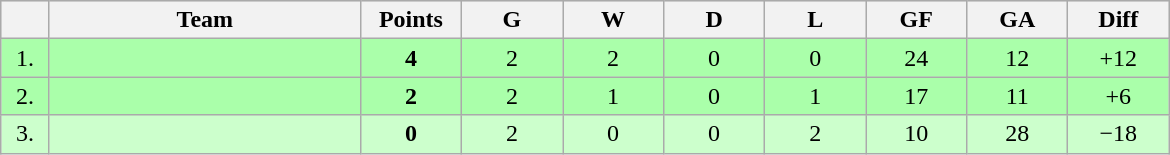<table class=wikitable style="text-align:center">
<tr bgcolor="#DCDCDC">
<th width="25"></th>
<th width="200">Team</th>
<th width="60">Points</th>
<th width="60">G</th>
<th width="60">W</th>
<th width="60">D</th>
<th width="60">L</th>
<th width="60">GF</th>
<th width="60">GA</th>
<th width="60">Diff</th>
</tr>
<tr bgcolor=#AAFFAA>
<td>1.</td>
<td align=left></td>
<td><strong>4</strong></td>
<td>2</td>
<td>2</td>
<td>0</td>
<td>0</td>
<td>24</td>
<td>12</td>
<td>+12</td>
</tr>
<tr bgcolor=#AAFFAA>
<td>2.</td>
<td align=left></td>
<td><strong>2</strong></td>
<td>2</td>
<td>1</td>
<td>0</td>
<td>1</td>
<td>17</td>
<td>11</td>
<td>+6</td>
</tr>
<tr bgcolor=#CCFFCC>
<td>3.</td>
<td align=left></td>
<td><strong>0</strong></td>
<td>2</td>
<td>0</td>
<td>0</td>
<td>2</td>
<td>10</td>
<td>28</td>
<td>−18</td>
</tr>
</table>
